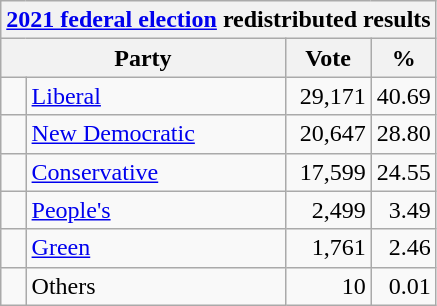<table class="wikitable">
<tr>
<th colspan="4"><a href='#'>2021 federal election</a> redistributed results</th>
</tr>
<tr>
<th bgcolor="#DDDDFF" width="130px" colspan="2">Party</th>
<th bgcolor="#DDDDFF" width="50px">Vote</th>
<th bgcolor="#DDDDFF" width="30px">%</th>
</tr>
<tr>
<td> </td>
<td><a href='#'>Liberal</a></td>
<td align=right>29,171</td>
<td align=right>40.69</td>
</tr>
<tr>
<td> </td>
<td><a href='#'>New Democratic</a></td>
<td align=right>20,647</td>
<td align=right>28.80</td>
</tr>
<tr>
<td> </td>
<td><a href='#'>Conservative</a></td>
<td align=right>17,599</td>
<td align=right>24.55</td>
</tr>
<tr>
<td> </td>
<td><a href='#'>People's</a></td>
<td align=right>2,499</td>
<td align=right>3.49</td>
</tr>
<tr>
<td> </td>
<td><a href='#'>Green</a></td>
<td align=right>1,761</td>
<td align=right>2.46</td>
</tr>
<tr>
<td> </td>
<td>Others</td>
<td align=right>10</td>
<td align=right>0.01</td>
</tr>
</table>
